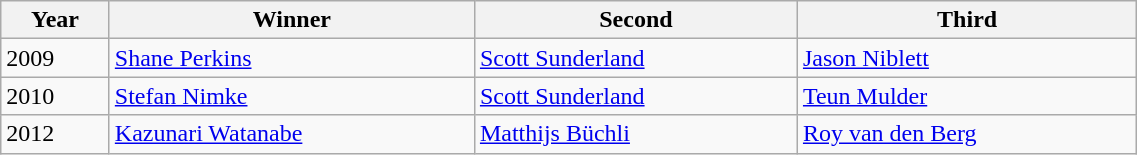<table class="wikitable" style="font-size:100%" width=60%>
<tr>
<th>Year</th>
<th>Winner</th>
<th>Second</th>
<th>Third</th>
</tr>
<tr>
<td>2009</td>
<td> <a href='#'>Shane Perkins</a></td>
<td> <a href='#'>Scott Sunderland</a></td>
<td> <a href='#'>Jason Niblett</a></td>
</tr>
<tr>
<td>2010</td>
<td> <a href='#'>Stefan Nimke</a></td>
<td> <a href='#'>Scott Sunderland</a></td>
<td> <a href='#'>Teun Mulder</a></td>
</tr>
<tr>
<td>2012</td>
<td> <a href='#'>Kazunari Watanabe</a></td>
<td> <a href='#'>Matthijs Büchli</a></td>
<td> <a href='#'>Roy van den Berg</a></td>
</tr>
</table>
